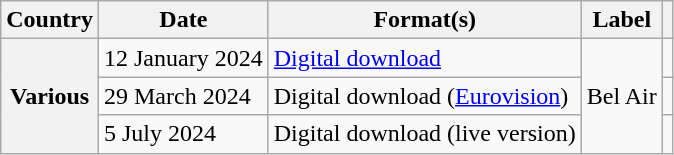<table class="wikitable plainrowheaders">
<tr>
<th scope="col">Country</th>
<th scope="col">Date</th>
<th scope="col">Format(s)</th>
<th scope="col">Label</th>
<th scope="col"></th>
</tr>
<tr>
<th rowspan="3" scope="row">Various</th>
<td>12 January 2024</td>
<td><a href='#'>Digital download</a></td>
<td rowspan="3">Bel Air</td>
<td></td>
</tr>
<tr>
<td>29 March 2024</td>
<td>Digital download (<a href='#'>Eurovision</a>)</td>
<td></td>
</tr>
<tr>
<td>5 July 2024</td>
<td>Digital download (live version)</td>
<td></td>
</tr>
</table>
